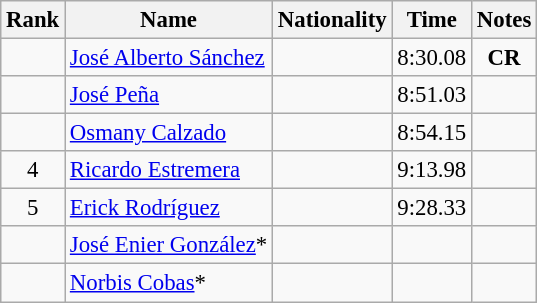<table class="wikitable sortable" style="text-align:center; font-size:95%">
<tr>
<th>Rank</th>
<th>Name</th>
<th>Nationality</th>
<th>Time</th>
<th>Notes</th>
</tr>
<tr>
<td></td>
<td align=left><a href='#'>José Alberto Sánchez</a></td>
<td align=left></td>
<td>8:30.08</td>
<td><strong>CR</strong></td>
</tr>
<tr>
<td></td>
<td align=left><a href='#'>José Peña</a></td>
<td align=left></td>
<td>8:51.03</td>
<td></td>
</tr>
<tr>
<td></td>
<td align=left><a href='#'>Osmany Calzado</a></td>
<td align=left></td>
<td>8:54.15</td>
<td></td>
</tr>
<tr>
<td>4</td>
<td align=left><a href='#'>Ricardo Estremera</a></td>
<td align=left></td>
<td>9:13.98</td>
<td></td>
</tr>
<tr>
<td>5</td>
<td align=left><a href='#'>Erick Rodríguez</a></td>
<td align=left></td>
<td>9:28.33</td>
<td></td>
</tr>
<tr>
<td></td>
<td align=left><a href='#'>José Enier González</a>*</td>
<td align=left></td>
<td></td>
<td></td>
</tr>
<tr>
<td></td>
<td align=left><a href='#'>Norbis Cobas</a>*</td>
<td align=left></td>
<td></td>
<td></td>
</tr>
</table>
